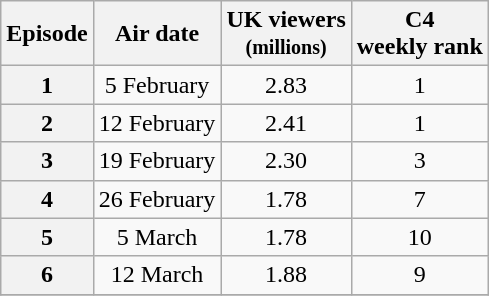<table class="wikitable plainrowheaders" style="text-align:center;">
<tr>
<th>Episode</th>
<th>Air date</th>
<th>UK viewers<br><small>(millions)</small></th>
<th>C4<br>weekly rank</th>
</tr>
<tr>
<th>1</th>
<td>5 February</td>
<td>2.83</td>
<td>1</td>
</tr>
<tr>
<th>2</th>
<td>12 February</td>
<td>2.41</td>
<td>1</td>
</tr>
<tr>
<th>3</th>
<td>19 February</td>
<td>2.30</td>
<td>3</td>
</tr>
<tr>
<th>4</th>
<td>26 February</td>
<td>1.78</td>
<td>7</td>
</tr>
<tr>
<th>5</th>
<td>5 March</td>
<td>1.78</td>
<td>10</td>
</tr>
<tr>
<th>6</th>
<td>12 March</td>
<td>1.88</td>
<td>9</td>
</tr>
<tr>
</tr>
</table>
